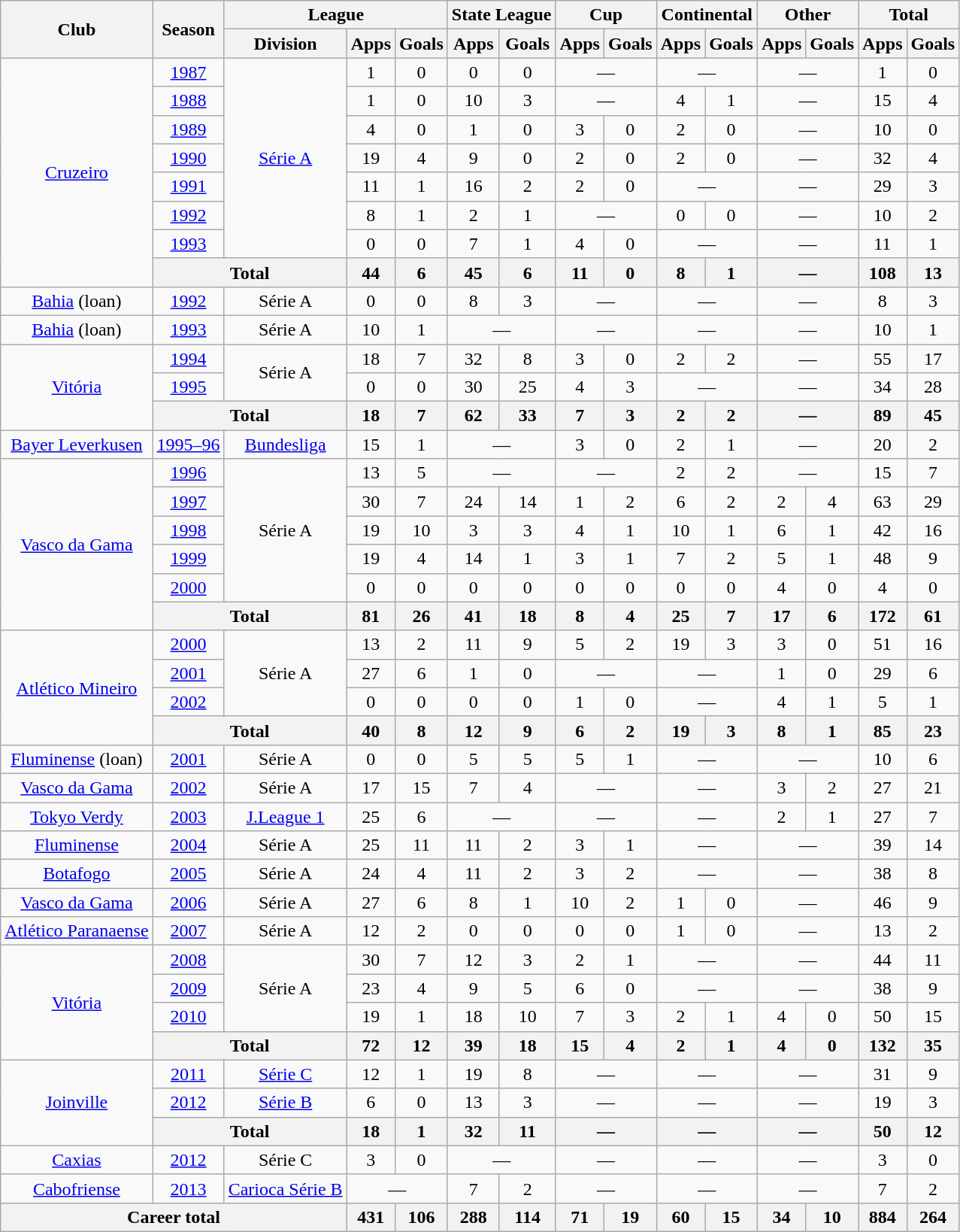<table class="wikitable" style="text-align:center">
<tr>
<th rowspan="2">Club</th>
<th rowspan="2">Season</th>
<th colspan="3">League</th>
<th colspan="2">State League</th>
<th colspan="2">Cup</th>
<th colspan="2">Continental</th>
<th colspan="2">Other</th>
<th colspan="2">Total</th>
</tr>
<tr>
<th>Division</th>
<th>Apps</th>
<th>Goals</th>
<th>Apps</th>
<th>Goals</th>
<th>Apps</th>
<th>Goals</th>
<th>Apps</th>
<th>Goals</th>
<th>Apps</th>
<th>Goals</th>
<th>Apps</th>
<th>Goals</th>
</tr>
<tr>
<td rowspan="8" valign="center"><a href='#'>Cruzeiro</a></td>
<td><a href='#'>1987</a></td>
<td rowspan="7"><a href='#'>Série A</a></td>
<td>1</td>
<td>0</td>
<td>0</td>
<td>0</td>
<td colspan="2">—</td>
<td colspan="2">—</td>
<td colspan="2">—</td>
<td>1</td>
<td>0</td>
</tr>
<tr>
<td><a href='#'>1988</a></td>
<td>1</td>
<td>0</td>
<td>10</td>
<td>3</td>
<td colspan="2">—</td>
<td>4</td>
<td>1</td>
<td colspan="2">—</td>
<td>15</td>
<td>4</td>
</tr>
<tr>
<td><a href='#'>1989</a></td>
<td>4</td>
<td>0</td>
<td>1</td>
<td>0</td>
<td>3</td>
<td>0</td>
<td>2</td>
<td>0</td>
<td colspan="2">—</td>
<td>10</td>
<td>0</td>
</tr>
<tr>
<td><a href='#'>1990</a></td>
<td>19</td>
<td>4</td>
<td>9</td>
<td>0</td>
<td>2</td>
<td>0</td>
<td>2</td>
<td>0</td>
<td colspan="2">—</td>
<td>32</td>
<td>4</td>
</tr>
<tr>
<td><a href='#'>1991</a></td>
<td>11</td>
<td>1</td>
<td>16</td>
<td>2</td>
<td>2</td>
<td>0</td>
<td colspan="2">—</td>
<td colspan="2">—</td>
<td>29</td>
<td>3</td>
</tr>
<tr>
<td><a href='#'>1992</a></td>
<td>8</td>
<td>1</td>
<td>2</td>
<td>1</td>
<td colspan="2">—</td>
<td>0</td>
<td>0</td>
<td colspan="2">—</td>
<td>10</td>
<td>2</td>
</tr>
<tr>
<td><a href='#'>1993</a></td>
<td>0</td>
<td>0</td>
<td>7</td>
<td>1</td>
<td>4</td>
<td>0</td>
<td colspan="2">—</td>
<td colspan="2">—</td>
<td>11</td>
<td>1</td>
</tr>
<tr>
<th colspan="2">Total</th>
<th>44</th>
<th>6</th>
<th>45</th>
<th>6</th>
<th>11</th>
<th>0</th>
<th>8</th>
<th>1</th>
<th colspan="2">—</th>
<th>108</th>
<th>13</th>
</tr>
<tr>
<td valign="center"><a href='#'>Bahia</a> (loan)</td>
<td><a href='#'>1992</a></td>
<td>Série A</td>
<td>0</td>
<td>0</td>
<td>8</td>
<td>3</td>
<td colspan="2">—</td>
<td colspan="2">—</td>
<td colspan="2">—</td>
<td>8</td>
<td>3</td>
</tr>
<tr>
<td valign="center"><a href='#'>Bahia</a> (loan)</td>
<td><a href='#'>1993</a></td>
<td>Série A</td>
<td>10</td>
<td>1</td>
<td colspan="2">—</td>
<td colspan="2">—</td>
<td colspan="2">—</td>
<td colspan="2">—</td>
<td>10</td>
<td>1</td>
</tr>
<tr>
<td rowspan="3" valign="center"><a href='#'>Vitória</a></td>
<td><a href='#'>1994</a></td>
<td rowspan="2">Série A</td>
<td>18</td>
<td>7</td>
<td>32</td>
<td>8</td>
<td>3</td>
<td>0</td>
<td>2</td>
<td>2</td>
<td colspan="2">—</td>
<td>55</td>
<td>17</td>
</tr>
<tr>
<td><a href='#'>1995</a></td>
<td>0</td>
<td>0</td>
<td>30</td>
<td>25</td>
<td>4</td>
<td>3</td>
<td colspan="2">—</td>
<td colspan="2">—</td>
<td>34</td>
<td>28</td>
</tr>
<tr>
<th colspan="2">Total</th>
<th>18</th>
<th>7</th>
<th>62</th>
<th>33</th>
<th>7</th>
<th>3</th>
<th>2</th>
<th>2</th>
<th colspan="2">—</th>
<th>89</th>
<th>45</th>
</tr>
<tr>
<td valign="center"><a href='#'>Bayer Leverkusen</a></td>
<td><a href='#'>1995–96</a></td>
<td><a href='#'>Bundesliga</a></td>
<td>15</td>
<td>1</td>
<td colspan="2">—</td>
<td>3</td>
<td>0</td>
<td>2</td>
<td>1</td>
<td colspan="2">—</td>
<td>20</td>
<td>2</td>
</tr>
<tr>
<td rowspan="6" valign="center"><a href='#'>Vasco da Gama</a></td>
<td><a href='#'>1996</a></td>
<td rowspan="5">Série A</td>
<td>13</td>
<td>5</td>
<td colspan="2">—</td>
<td colspan="2">—</td>
<td>2</td>
<td>2</td>
<td colspan="2">—</td>
<td>15</td>
<td>7</td>
</tr>
<tr>
<td><a href='#'>1997</a></td>
<td>30</td>
<td>7</td>
<td>24</td>
<td>14</td>
<td>1</td>
<td>2</td>
<td>6</td>
<td>2</td>
<td>2</td>
<td>4</td>
<td>63</td>
<td>29</td>
</tr>
<tr>
<td><a href='#'>1998</a></td>
<td>19</td>
<td>10</td>
<td>3</td>
<td>3</td>
<td>4</td>
<td>1</td>
<td>10</td>
<td>1</td>
<td>6</td>
<td>1</td>
<td>42</td>
<td>16</td>
</tr>
<tr>
<td><a href='#'>1999</a></td>
<td>19</td>
<td>4</td>
<td>14</td>
<td>1</td>
<td>3</td>
<td>1</td>
<td>7</td>
<td>2</td>
<td>5</td>
<td>1</td>
<td>48</td>
<td>9</td>
</tr>
<tr>
<td><a href='#'>2000</a></td>
<td>0</td>
<td>0</td>
<td>0</td>
<td>0</td>
<td>0</td>
<td>0</td>
<td>0</td>
<td>0</td>
<td>4</td>
<td>0</td>
<td>4</td>
<td>0</td>
</tr>
<tr>
<th colspan="2">Total</th>
<th>81</th>
<th>26</th>
<th>41</th>
<th>18</th>
<th>8</th>
<th>4</th>
<th>25</th>
<th>7</th>
<th>17</th>
<th>6</th>
<th>172</th>
<th>61</th>
</tr>
<tr>
<td rowspan="4" valign="center"><a href='#'>Atlético Mineiro</a></td>
<td><a href='#'>2000</a></td>
<td rowspan="3">Série A</td>
<td>13</td>
<td>2</td>
<td>11</td>
<td>9</td>
<td>5</td>
<td>2</td>
<td>19</td>
<td>3</td>
<td>3</td>
<td>0</td>
<td>51</td>
<td>16</td>
</tr>
<tr>
<td><a href='#'>2001</a></td>
<td>27</td>
<td>6</td>
<td>1</td>
<td>0</td>
<td colspan="2">—</td>
<td colspan="2">—</td>
<td>1</td>
<td>0</td>
<td>29</td>
<td>6</td>
</tr>
<tr>
<td><a href='#'>2002</a></td>
<td>0</td>
<td>0</td>
<td>0</td>
<td>0</td>
<td>1</td>
<td>0</td>
<td colspan="2">—</td>
<td>4</td>
<td>1</td>
<td>5</td>
<td>1</td>
</tr>
<tr>
<th colspan="2">Total</th>
<th>40</th>
<th>8</th>
<th>12</th>
<th>9</th>
<th>6</th>
<th>2</th>
<th>19</th>
<th>3</th>
<th>8</th>
<th>1</th>
<th>85</th>
<th>23</th>
</tr>
<tr>
<td valign="center"><a href='#'>Fluminense</a> (loan)</td>
<td><a href='#'>2001</a></td>
<td>Série A</td>
<td>0</td>
<td>0</td>
<td>5</td>
<td>5</td>
<td>5</td>
<td>1</td>
<td colspan="2">—</td>
<td colspan="2">—</td>
<td>10</td>
<td>6</td>
</tr>
<tr>
<td valign="center"><a href='#'>Vasco da Gama</a></td>
<td><a href='#'>2002</a></td>
<td>Série A</td>
<td>17</td>
<td>15</td>
<td>7</td>
<td>4</td>
<td colspan="2">—</td>
<td colspan="2">—</td>
<td>3</td>
<td>2</td>
<td>27</td>
<td>21</td>
</tr>
<tr>
<td valign="center"><a href='#'>Tokyo Verdy</a></td>
<td><a href='#'>2003</a></td>
<td><a href='#'>J.League 1</a></td>
<td>25</td>
<td>6</td>
<td colspan="2">—</td>
<td colspan="2">—</td>
<td colspan="2">—</td>
<td>2</td>
<td>1</td>
<td>27</td>
<td>7</td>
</tr>
<tr>
<td valign="center"><a href='#'>Fluminense</a></td>
<td><a href='#'>2004</a></td>
<td>Série A</td>
<td>25</td>
<td>11</td>
<td>11</td>
<td>2</td>
<td>3</td>
<td>1</td>
<td colspan="2">—</td>
<td colspan="2">—</td>
<td>39</td>
<td>14</td>
</tr>
<tr>
<td valign="center"><a href='#'>Botafogo</a></td>
<td><a href='#'>2005</a></td>
<td>Série A</td>
<td>24</td>
<td>4</td>
<td>11</td>
<td>2</td>
<td>3</td>
<td>2</td>
<td colspan="2">—</td>
<td colspan="2">—</td>
<td>38</td>
<td>8</td>
</tr>
<tr>
<td valign="center"><a href='#'>Vasco da Gama</a></td>
<td><a href='#'>2006</a></td>
<td>Série A</td>
<td>27</td>
<td>6</td>
<td>8</td>
<td>1</td>
<td>10</td>
<td>2</td>
<td>1</td>
<td>0</td>
<td colspan="2">—</td>
<td>46</td>
<td>9</td>
</tr>
<tr>
<td valign="center"><a href='#'>Atlético Paranaense</a></td>
<td><a href='#'>2007</a></td>
<td>Série A</td>
<td>12</td>
<td>2</td>
<td>0</td>
<td>0</td>
<td>0</td>
<td>0</td>
<td>1</td>
<td>0</td>
<td colspan="2">—</td>
<td>13</td>
<td>2</td>
</tr>
<tr>
<td rowspan="4" valign="center"><a href='#'>Vitória</a></td>
<td><a href='#'>2008</a></td>
<td rowspan="3">Série A</td>
<td>30</td>
<td>7</td>
<td>12</td>
<td>3</td>
<td>2</td>
<td>1</td>
<td colspan="2">—</td>
<td colspan="2">—</td>
<td>44</td>
<td>11</td>
</tr>
<tr>
<td><a href='#'>2009</a></td>
<td>23</td>
<td>4</td>
<td>9</td>
<td>5</td>
<td>6</td>
<td>0</td>
<td colspan="2">—</td>
<td colspan="2">—</td>
<td>38</td>
<td>9</td>
</tr>
<tr>
<td><a href='#'>2010</a></td>
<td>19</td>
<td>1</td>
<td>18</td>
<td>10</td>
<td>7</td>
<td>3</td>
<td>2</td>
<td>1</td>
<td>4</td>
<td>0</td>
<td>50</td>
<td>15</td>
</tr>
<tr>
<th colspan="2">Total</th>
<th>72</th>
<th>12</th>
<th>39</th>
<th>18</th>
<th>15</th>
<th>4</th>
<th>2</th>
<th>1</th>
<th>4</th>
<th>0</th>
<th>132</th>
<th>35</th>
</tr>
<tr>
<td rowspan="3" valign="center"><a href='#'>Joinville</a></td>
<td><a href='#'>2011</a></td>
<td><a href='#'>Série C</a></td>
<td>12</td>
<td>1</td>
<td>19</td>
<td>8</td>
<td colspan="2">—</td>
<td colspan="2">—</td>
<td colspan="2">—</td>
<td>31</td>
<td>9</td>
</tr>
<tr>
<td><a href='#'>2012</a></td>
<td><a href='#'>Série B</a></td>
<td>6</td>
<td>0</td>
<td>13</td>
<td>3</td>
<td colspan="2">—</td>
<td colspan="2">—</td>
<td colspan="2">—</td>
<td>19</td>
<td>3</td>
</tr>
<tr>
<th colspan="2">Total</th>
<th>18</th>
<th>1</th>
<th>32</th>
<th>11</th>
<th colspan="2">—</th>
<th colspan="2">—</th>
<th colspan="2">—</th>
<th>50</th>
<th>12</th>
</tr>
<tr>
<td valign="center"><a href='#'>Caxias</a></td>
<td><a href='#'>2012</a></td>
<td>Série C</td>
<td>3</td>
<td>0</td>
<td colspan="2">—</td>
<td colspan="2">—</td>
<td colspan="2">—</td>
<td colspan="2">—</td>
<td>3</td>
<td>0</td>
</tr>
<tr>
<td valign="center"><a href='#'>Cabofriense</a></td>
<td><a href='#'>2013</a></td>
<td><a href='#'>Carioca Série B</a></td>
<td colspan="2">—</td>
<td>7</td>
<td>2</td>
<td colspan="2">—</td>
<td colspan="2">—</td>
<td colspan="2">—</td>
<td>7</td>
<td>2</td>
</tr>
<tr>
<th colspan="3"><strong>Career total</strong></th>
<th>431</th>
<th>106</th>
<th>288</th>
<th>114</th>
<th>71</th>
<th>19</th>
<th>60</th>
<th>15</th>
<th>34</th>
<th>10</th>
<th>884</th>
<th>264</th>
</tr>
</table>
